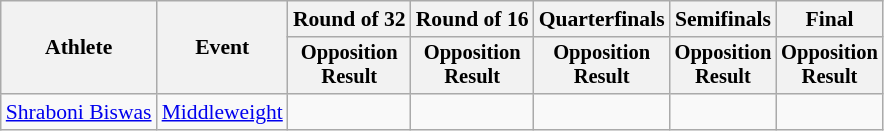<table class="wikitable" style="font-size:90%">
<tr>
<th rowspan=2>Athlete</th>
<th rowspan=2>Event</th>
<th>Round of 32</th>
<th>Round of 16</th>
<th>Quarterfinals</th>
<th>Semifinals</th>
<th colspan=2>Final</th>
</tr>
<tr style="font-size:95%">
<th>Opposition<br>Result</th>
<th>Opposition<br>Result</th>
<th>Opposition<br>Result</th>
<th>Opposition<br>Result</th>
<th>Opposition<br>Result</th>
</tr>
<tr align=center>
<td align=left><a href='#'>Shraboni Biswas</a></td>
<td align=left><a href='#'>Middleweight</a></td>
<td></td>
<td></td>
<td></td>
<td></td>
<td></td>
</tr>
</table>
